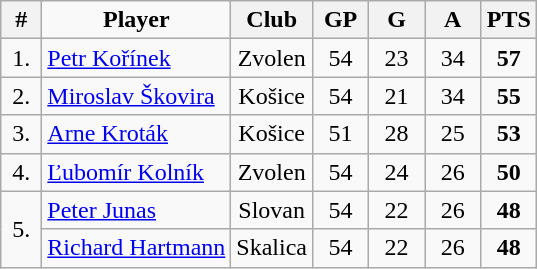<table class="wikitable" style="text-align: center;">
<tr>
<th width="20"><strong>#</strong></th>
<td><strong>Player</strong></td>
<th width="30"><strong>Club</strong></th>
<th width="30"><strong>GP</strong></th>
<th width="30"><strong>G</strong></th>
<th width="30"><strong>A</strong></th>
<th width="30"><strong>PTS</strong></th>
</tr>
<tr>
<td>1.</td>
<td align="left"> <a href='#'>Petr Kořínek</a></td>
<td>Zvolen</td>
<td>54</td>
<td>23</td>
<td>34</td>
<td><strong>57</strong></td>
</tr>
<tr>
<td>2.</td>
<td align="left"> <a href='#'>Miroslav Škovira</a></td>
<td>Košice</td>
<td>54</td>
<td>21</td>
<td>34</td>
<td><strong>55</strong></td>
</tr>
<tr>
<td>3.</td>
<td align="left"> <a href='#'>Arne Kroták</a></td>
<td>Košice</td>
<td>51</td>
<td>28</td>
<td>25</td>
<td><strong>53</strong></td>
</tr>
<tr>
<td>4.</td>
<td align="left"> <a href='#'>Ľubomír Kolník</a></td>
<td>Zvolen</td>
<td>54</td>
<td>24</td>
<td>26</td>
<td><strong>50</strong></td>
</tr>
<tr>
<td rowspan="2" valign="left">5.</td>
<td align="left"> <a href='#'>Peter Junas</a></td>
<td>Slovan</td>
<td>54</td>
<td>22</td>
<td>26</td>
<td><strong>48</strong></td>
</tr>
<tr>
<td align="left"> <a href='#'>Richard Hartmann</a></td>
<td>Skalica</td>
<td>54</td>
<td>22</td>
<td>26</td>
<td><strong>48</strong></td>
</tr>
</table>
